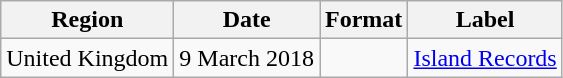<table class="wikitable">
<tr>
<th>Region</th>
<th>Date</th>
<th>Format</th>
<th>Label</th>
</tr>
<tr>
<td>United Kingdom</td>
<td>9 March 2018</td>
<td></td>
<td><a href='#'>Island Records</a></td>
</tr>
</table>
